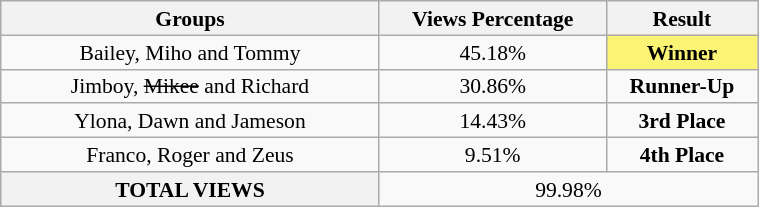<table class="wikitable" style="text-align:center; font-size:90%; line-height:16px;" width="40%">
<tr>
<th width="50%">Groups</th>
<th width="30%">Views Percentage</th>
<th width="30%">Result</th>
</tr>
<tr>
<td>Bailey, Miho and Tommy</td>
<td>45.18%</td>
<td align="center" bgcolor="#FBF373"><strong>Winner</strong></td>
</tr>
<tr>
<td>Jimboy, <s>Mikee</s> and Richard</td>
<td>30.86%</td>
<td align="center"><strong>Runner-Up</strong></td>
</tr>
<tr>
<td>Ylona, Dawn and Jameson</td>
<td>14.43%</td>
<td align="center"><strong>3rd Place</strong></td>
</tr>
<tr>
<td>Franco, Roger and Zeus</td>
<td>9.51%</td>
<td align="center"><strong>4th Place</strong></td>
</tr>
<tr>
<th>TOTAL VIEWS</th>
<td colspan="2">99.98%</td>
</tr>
</table>
